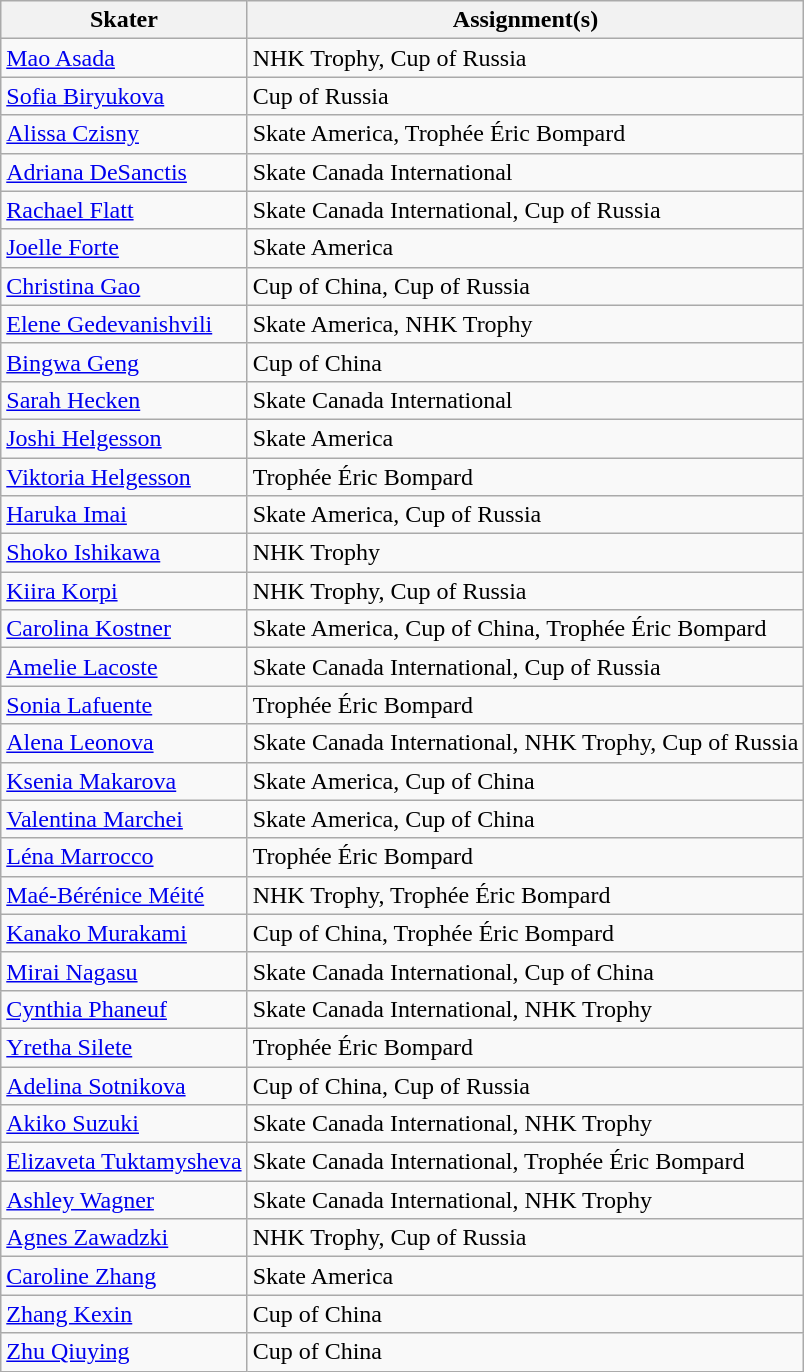<table class="wikitable">
<tr>
<th>Skater</th>
<th>Assignment(s)</th>
</tr>
<tr>
<td><a href='#'>Mao Asada</a></td>
<td>NHK Trophy, Cup of Russia</td>
</tr>
<tr>
<td><a href='#'>Sofia Biryukova</a></td>
<td>Cup of Russia</td>
</tr>
<tr>
<td><a href='#'>Alissa Czisny</a></td>
<td>Skate America, Trophée Éric Bompard</td>
</tr>
<tr>
<td><a href='#'>Adriana DeSanctis</a></td>
<td>Skate Canada International</td>
</tr>
<tr>
<td><a href='#'>Rachael Flatt</a></td>
<td>Skate Canada International, Cup of Russia</td>
</tr>
<tr>
<td><a href='#'>Joelle Forte</a></td>
<td>Skate America</td>
</tr>
<tr>
<td><a href='#'>Christina Gao</a></td>
<td>Cup of China, Cup of Russia</td>
</tr>
<tr>
<td><a href='#'>Elene Gedevanishvili</a></td>
<td>Skate America, NHK Trophy</td>
</tr>
<tr>
<td><a href='#'>Bingwa Geng</a></td>
<td>Cup of China</td>
</tr>
<tr>
<td><a href='#'>Sarah Hecken</a></td>
<td>Skate Canada International</td>
</tr>
<tr>
<td><a href='#'>Joshi Helgesson</a></td>
<td>Skate America</td>
</tr>
<tr>
<td><a href='#'>Viktoria Helgesson</a></td>
<td>Trophée Éric Bompard</td>
</tr>
<tr>
<td><a href='#'>Haruka Imai</a></td>
<td>Skate America, Cup of Russia</td>
</tr>
<tr>
<td><a href='#'>Shoko Ishikawa</a></td>
<td>NHK Trophy</td>
</tr>
<tr>
<td><a href='#'>Kiira Korpi</a></td>
<td>NHK Trophy, Cup of Russia</td>
</tr>
<tr>
<td><a href='#'>Carolina Kostner</a></td>
<td>Skate America, Cup of China, Trophée Éric Bompard</td>
</tr>
<tr>
<td><a href='#'>Amelie Lacoste</a></td>
<td>Skate Canada International, Cup of Russia</td>
</tr>
<tr>
<td><a href='#'>Sonia Lafuente</a></td>
<td>Trophée Éric Bompard</td>
</tr>
<tr>
<td><a href='#'>Alena Leonova</a></td>
<td>Skate Canada International, NHK Trophy, Cup of Russia</td>
</tr>
<tr>
<td><a href='#'>Ksenia Makarova</a></td>
<td>Skate America, Cup of China</td>
</tr>
<tr>
<td><a href='#'>Valentina Marchei</a></td>
<td>Skate America, Cup of China</td>
</tr>
<tr>
<td><a href='#'>Léna Marrocco</a></td>
<td>Trophée Éric Bompard</td>
</tr>
<tr>
<td><a href='#'>Maé-Bérénice Méité</a></td>
<td>NHK Trophy, Trophée Éric Bompard</td>
</tr>
<tr>
<td><a href='#'>Kanako Murakami</a></td>
<td>Cup of China, Trophée Éric Bompard</td>
</tr>
<tr>
<td><a href='#'>Mirai Nagasu</a></td>
<td>Skate Canada International, Cup of China</td>
</tr>
<tr>
<td><a href='#'>Cynthia Phaneuf</a></td>
<td>Skate Canada International, NHK Trophy</td>
</tr>
<tr>
<td><a href='#'>Yretha Silete</a></td>
<td>Trophée Éric Bompard</td>
</tr>
<tr>
<td><a href='#'>Adelina Sotnikova</a></td>
<td>Cup of China, Cup of Russia</td>
</tr>
<tr>
<td><a href='#'>Akiko Suzuki</a></td>
<td>Skate Canada International, NHK Trophy</td>
</tr>
<tr>
<td><a href='#'>Elizaveta Tuktamysheva</a></td>
<td>Skate Canada International, Trophée Éric Bompard</td>
</tr>
<tr>
<td><a href='#'>Ashley Wagner</a></td>
<td>Skate Canada International, NHK Trophy</td>
</tr>
<tr>
<td><a href='#'>Agnes Zawadzki</a></td>
<td>NHK Trophy, Cup of Russia</td>
</tr>
<tr>
<td><a href='#'>Caroline Zhang</a></td>
<td>Skate America</td>
</tr>
<tr>
<td><a href='#'>Zhang Kexin</a></td>
<td>Cup of China</td>
</tr>
<tr>
<td><a href='#'>Zhu Qiuying</a></td>
<td>Cup of China</td>
</tr>
</table>
